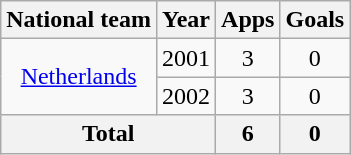<table class="wikitable" style="text-align:center">
<tr>
<th>National team</th>
<th>Year</th>
<th>Apps</th>
<th>Goals</th>
</tr>
<tr>
<td rowspan="2"><a href='#'>Netherlands</a></td>
<td>2001</td>
<td>3</td>
<td>0</td>
</tr>
<tr>
<td>2002</td>
<td>3</td>
<td>0</td>
</tr>
<tr>
<th colspan="2">Total</th>
<th>6</th>
<th>0</th>
</tr>
</table>
